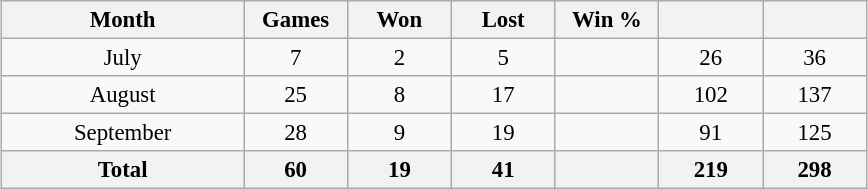<table class="wikitable" style="margin:1em auto; font-size:95%; text-align:center; width:38em;">
<tr>
<th width="28%">Month</th>
<th width="12%">Games</th>
<th width="12%">Won</th>
<th width="12%">Lost</th>
<th width="12%">Win %</th>
<th width="12%"></th>
<th width="12%"></th>
</tr>
<tr>
<td>July</td>
<td>7</td>
<td>2</td>
<td>5</td>
<td></td>
<td>26</td>
<td>36</td>
</tr>
<tr>
<td>August</td>
<td>25</td>
<td>8</td>
<td>17</td>
<td></td>
<td>102</td>
<td>137</td>
</tr>
<tr>
<td>September</td>
<td>28</td>
<td>9</td>
<td>19</td>
<td></td>
<td>91</td>
<td>125</td>
</tr>
<tr>
<th>Total</th>
<th>60</th>
<th>19</th>
<th>41</th>
<th></th>
<th>219</th>
<th>298</th>
</tr>
</table>
